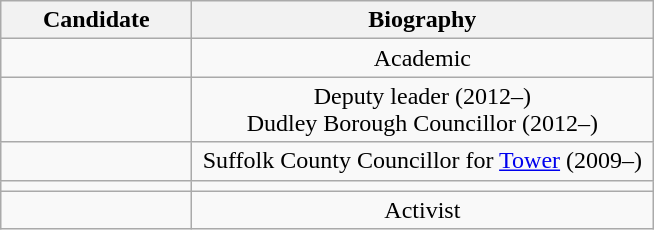<table class="wikitable sortable" style="text-align:center">
<tr>
<th scope = "col" style = "width: 120px;">Candidate</th>
<th scope = "col" style = "width: 300px;">Biography</th>
</tr>
<tr>
<td><br></td>
<td>Academic</td>
</tr>
<tr>
<td><br></td>
<td>Deputy leader (2012–)<br>Dudley Borough Councillor (2012–)</td>
</tr>
<tr>
<td></td>
<td>Suffolk County Councillor for <a href='#'>Tower</a> (2009–)</td>
</tr>
<tr>
<td></td>
<td></td>
</tr>
<tr>
<td><br></td>
<td>Activist</td>
</tr>
</table>
